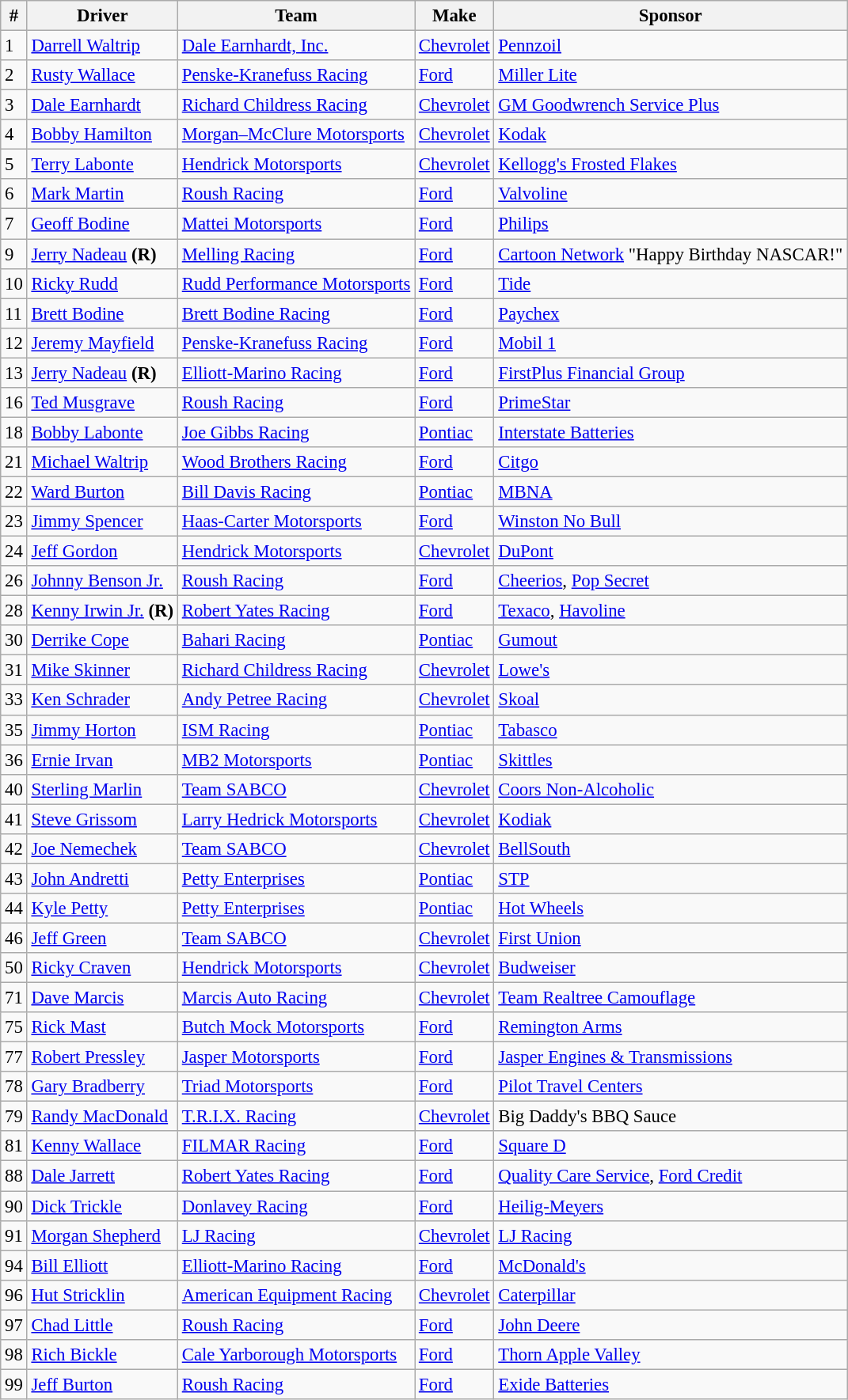<table class="wikitable" style="font-size:95%">
<tr>
<th>#</th>
<th>Driver</th>
<th>Team</th>
<th>Make</th>
<th>Sponsor</th>
</tr>
<tr>
<td>1</td>
<td><a href='#'>Darrell Waltrip</a></td>
<td><a href='#'>Dale Earnhardt, Inc.</a></td>
<td><a href='#'>Chevrolet</a></td>
<td><a href='#'>Pennzoil</a></td>
</tr>
<tr>
<td>2</td>
<td><a href='#'>Rusty Wallace</a></td>
<td><a href='#'>Penske-Kranefuss Racing</a></td>
<td><a href='#'>Ford</a></td>
<td><a href='#'>Miller Lite</a></td>
</tr>
<tr>
<td>3</td>
<td><a href='#'>Dale Earnhardt</a></td>
<td><a href='#'>Richard Childress Racing</a></td>
<td><a href='#'>Chevrolet</a></td>
<td><a href='#'>GM Goodwrench Service Plus</a></td>
</tr>
<tr>
<td>4</td>
<td><a href='#'>Bobby Hamilton</a></td>
<td><a href='#'>Morgan–McClure Motorsports</a></td>
<td><a href='#'>Chevrolet</a></td>
<td><a href='#'>Kodak</a></td>
</tr>
<tr>
<td>5</td>
<td><a href='#'>Terry Labonte</a></td>
<td><a href='#'>Hendrick Motorsports</a></td>
<td><a href='#'>Chevrolet</a></td>
<td><a href='#'>Kellogg's Frosted Flakes</a></td>
</tr>
<tr>
<td>6</td>
<td><a href='#'>Mark Martin</a></td>
<td><a href='#'>Roush Racing</a></td>
<td><a href='#'>Ford</a></td>
<td><a href='#'>Valvoline</a></td>
</tr>
<tr>
<td>7</td>
<td><a href='#'>Geoff Bodine</a></td>
<td><a href='#'>Mattei Motorsports</a></td>
<td><a href='#'>Ford</a></td>
<td><a href='#'>Philips</a></td>
</tr>
<tr>
<td>9</td>
<td><a href='#'>Jerry Nadeau</a> <strong>(R)</strong></td>
<td><a href='#'>Melling Racing</a></td>
<td><a href='#'>Ford</a></td>
<td><a href='#'>Cartoon Network</a> "Happy Birthday NASCAR!"</td>
</tr>
<tr>
<td>10</td>
<td><a href='#'>Ricky Rudd</a></td>
<td><a href='#'>Rudd Performance Motorsports</a></td>
<td><a href='#'>Ford</a></td>
<td><a href='#'>Tide</a></td>
</tr>
<tr>
<td>11</td>
<td><a href='#'>Brett Bodine</a></td>
<td><a href='#'>Brett Bodine Racing</a></td>
<td><a href='#'>Ford</a></td>
<td><a href='#'>Paychex</a></td>
</tr>
<tr>
<td>12</td>
<td><a href='#'>Jeremy Mayfield</a></td>
<td><a href='#'>Penske-Kranefuss Racing</a></td>
<td><a href='#'>Ford</a></td>
<td><a href='#'>Mobil 1</a></td>
</tr>
<tr>
<td>13</td>
<td><a href='#'>Jerry Nadeau</a> <strong>(R)</strong></td>
<td><a href='#'>Elliott-Marino Racing</a></td>
<td><a href='#'>Ford</a></td>
<td><a href='#'>FirstPlus Financial Group</a></td>
</tr>
<tr>
<td>16</td>
<td><a href='#'>Ted Musgrave</a></td>
<td><a href='#'>Roush Racing</a></td>
<td><a href='#'>Ford</a></td>
<td><a href='#'>PrimeStar</a></td>
</tr>
<tr>
<td>18</td>
<td><a href='#'>Bobby Labonte</a></td>
<td><a href='#'>Joe Gibbs Racing</a></td>
<td><a href='#'>Pontiac</a></td>
<td><a href='#'>Interstate Batteries</a></td>
</tr>
<tr>
<td>21</td>
<td><a href='#'>Michael Waltrip</a></td>
<td><a href='#'>Wood Brothers Racing</a></td>
<td><a href='#'>Ford</a></td>
<td><a href='#'>Citgo</a></td>
</tr>
<tr>
<td>22</td>
<td><a href='#'>Ward Burton</a></td>
<td><a href='#'>Bill Davis Racing</a></td>
<td><a href='#'>Pontiac</a></td>
<td><a href='#'>MBNA</a></td>
</tr>
<tr>
<td>23</td>
<td><a href='#'>Jimmy Spencer</a></td>
<td><a href='#'>Haas-Carter Motorsports</a></td>
<td><a href='#'>Ford</a></td>
<td><a href='#'>Winston No Bull</a></td>
</tr>
<tr>
<td>24</td>
<td><a href='#'>Jeff Gordon</a></td>
<td><a href='#'>Hendrick Motorsports</a></td>
<td><a href='#'>Chevrolet</a></td>
<td><a href='#'>DuPont</a></td>
</tr>
<tr>
<td>26</td>
<td><a href='#'>Johnny Benson Jr.</a></td>
<td><a href='#'>Roush Racing</a></td>
<td><a href='#'>Ford</a></td>
<td><a href='#'>Cheerios</a>, <a href='#'>Pop Secret</a></td>
</tr>
<tr>
<td>28</td>
<td><a href='#'>Kenny Irwin Jr.</a> <strong>(R)</strong></td>
<td><a href='#'>Robert Yates Racing</a></td>
<td><a href='#'>Ford</a></td>
<td><a href='#'>Texaco</a>, <a href='#'>Havoline</a></td>
</tr>
<tr>
<td>30</td>
<td><a href='#'>Derrike Cope</a></td>
<td><a href='#'>Bahari Racing</a></td>
<td><a href='#'>Pontiac</a></td>
<td><a href='#'>Gumout</a></td>
</tr>
<tr>
<td>31</td>
<td><a href='#'>Mike Skinner</a></td>
<td><a href='#'>Richard Childress Racing</a></td>
<td><a href='#'>Chevrolet</a></td>
<td><a href='#'>Lowe's</a></td>
</tr>
<tr>
<td>33</td>
<td><a href='#'>Ken Schrader</a></td>
<td><a href='#'>Andy Petree Racing</a></td>
<td><a href='#'>Chevrolet</a></td>
<td><a href='#'>Skoal</a></td>
</tr>
<tr>
<td>35</td>
<td><a href='#'>Jimmy Horton</a></td>
<td><a href='#'>ISM Racing</a></td>
<td><a href='#'>Pontiac</a></td>
<td><a href='#'>Tabasco</a></td>
</tr>
<tr>
<td>36</td>
<td><a href='#'>Ernie Irvan</a></td>
<td><a href='#'>MB2 Motorsports</a></td>
<td><a href='#'>Pontiac</a></td>
<td><a href='#'>Skittles</a></td>
</tr>
<tr>
<td>40</td>
<td><a href='#'>Sterling Marlin</a></td>
<td><a href='#'>Team SABCO</a></td>
<td><a href='#'>Chevrolet</a></td>
<td><a href='#'>Coors Non-Alcoholic</a></td>
</tr>
<tr>
<td>41</td>
<td><a href='#'>Steve Grissom</a></td>
<td><a href='#'>Larry Hedrick Motorsports</a></td>
<td><a href='#'>Chevrolet</a></td>
<td><a href='#'>Kodiak</a></td>
</tr>
<tr>
<td>42</td>
<td><a href='#'>Joe Nemechek</a></td>
<td><a href='#'>Team SABCO</a></td>
<td><a href='#'>Chevrolet</a></td>
<td><a href='#'>BellSouth</a></td>
</tr>
<tr>
<td>43</td>
<td><a href='#'>John Andretti</a></td>
<td><a href='#'>Petty Enterprises</a></td>
<td><a href='#'>Pontiac</a></td>
<td><a href='#'>STP</a></td>
</tr>
<tr>
<td>44</td>
<td><a href='#'>Kyle Petty</a></td>
<td><a href='#'>Petty Enterprises</a></td>
<td><a href='#'>Pontiac</a></td>
<td><a href='#'>Hot Wheels</a></td>
</tr>
<tr>
<td>46</td>
<td><a href='#'>Jeff Green</a></td>
<td><a href='#'>Team SABCO</a></td>
<td><a href='#'>Chevrolet</a></td>
<td><a href='#'>First Union</a></td>
</tr>
<tr>
<td>50</td>
<td><a href='#'>Ricky Craven</a></td>
<td><a href='#'>Hendrick Motorsports</a></td>
<td><a href='#'>Chevrolet</a></td>
<td><a href='#'>Budweiser</a></td>
</tr>
<tr>
<td>71</td>
<td><a href='#'>Dave Marcis</a></td>
<td><a href='#'>Marcis Auto Racing</a></td>
<td><a href='#'>Chevrolet</a></td>
<td><a href='#'>Team Realtree Camouflage</a></td>
</tr>
<tr>
<td>75</td>
<td><a href='#'>Rick Mast</a></td>
<td><a href='#'>Butch Mock Motorsports</a></td>
<td><a href='#'>Ford</a></td>
<td><a href='#'>Remington Arms</a></td>
</tr>
<tr>
<td>77</td>
<td><a href='#'>Robert Pressley</a></td>
<td><a href='#'>Jasper Motorsports</a></td>
<td><a href='#'>Ford</a></td>
<td><a href='#'>Jasper Engines & Transmissions</a></td>
</tr>
<tr>
<td>78</td>
<td><a href='#'>Gary Bradberry</a></td>
<td><a href='#'>Triad Motorsports</a></td>
<td><a href='#'>Ford</a></td>
<td><a href='#'>Pilot Travel Centers</a></td>
</tr>
<tr>
<td>79</td>
<td><a href='#'>Randy MacDonald</a></td>
<td><a href='#'>T.R.I.X. Racing</a></td>
<td><a href='#'>Chevrolet</a></td>
<td>Big Daddy's BBQ Sauce</td>
</tr>
<tr>
<td>81</td>
<td><a href='#'>Kenny Wallace</a></td>
<td><a href='#'>FILMAR Racing</a></td>
<td><a href='#'>Ford</a></td>
<td><a href='#'>Square D</a></td>
</tr>
<tr>
<td>88</td>
<td><a href='#'>Dale Jarrett</a></td>
<td><a href='#'>Robert Yates Racing</a></td>
<td><a href='#'>Ford</a></td>
<td><a href='#'>Quality Care Service</a>, <a href='#'>Ford Credit</a></td>
</tr>
<tr>
<td>90</td>
<td><a href='#'>Dick Trickle</a></td>
<td><a href='#'>Donlavey Racing</a></td>
<td><a href='#'>Ford</a></td>
<td><a href='#'>Heilig-Meyers</a></td>
</tr>
<tr>
<td>91</td>
<td><a href='#'>Morgan Shepherd</a></td>
<td><a href='#'>LJ Racing</a></td>
<td><a href='#'>Chevrolet</a></td>
<td><a href='#'>LJ Racing</a></td>
</tr>
<tr>
<td>94</td>
<td><a href='#'>Bill Elliott</a></td>
<td><a href='#'>Elliott-Marino Racing</a></td>
<td><a href='#'>Ford</a></td>
<td><a href='#'>McDonald's</a></td>
</tr>
<tr>
<td>96</td>
<td><a href='#'>Hut Stricklin</a></td>
<td><a href='#'>American Equipment Racing</a></td>
<td><a href='#'>Chevrolet</a></td>
<td><a href='#'>Caterpillar</a></td>
</tr>
<tr>
<td>97</td>
<td><a href='#'>Chad Little</a></td>
<td><a href='#'>Roush Racing</a></td>
<td><a href='#'>Ford</a></td>
<td><a href='#'>John Deere</a></td>
</tr>
<tr>
<td>98</td>
<td><a href='#'>Rich Bickle</a></td>
<td><a href='#'>Cale Yarborough Motorsports</a></td>
<td><a href='#'>Ford</a></td>
<td><a href='#'>Thorn Apple Valley</a></td>
</tr>
<tr>
<td>99</td>
<td><a href='#'>Jeff Burton</a></td>
<td><a href='#'>Roush Racing</a></td>
<td><a href='#'>Ford</a></td>
<td><a href='#'>Exide Batteries</a></td>
</tr>
</table>
